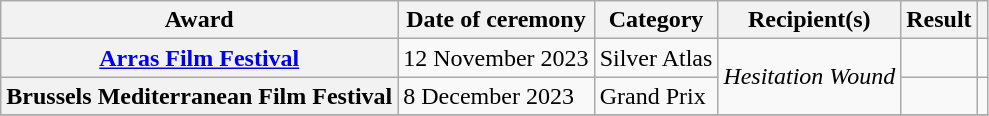<table class="wikitable sortable plainrowheaders">
<tr>
<th scope="col">Award</th>
<th scope="col">Date of ceremony</th>
<th scope="col">Category</th>
<th scope="col">Recipient(s)</th>
<th scope="col">Result</th>
<th scope="col" class="unsortable"></th>
</tr>
<tr>
<th scope="row"><a href='#'>Arras Film Festival</a></th>
<td>12 November 2023</td>
<td>Silver Atlas</td>
<td rowspan="2"><em>Hesitation Wound</em></td>
<td></td>
<td align="center"></td>
</tr>
<tr>
<th scope="row">Brussels Mediterranean Film Festival</th>
<td>8 December 2023</td>
<td>Grand Prix</td>
<td></td>
<td align="center"></td>
</tr>
<tr>
</tr>
</table>
